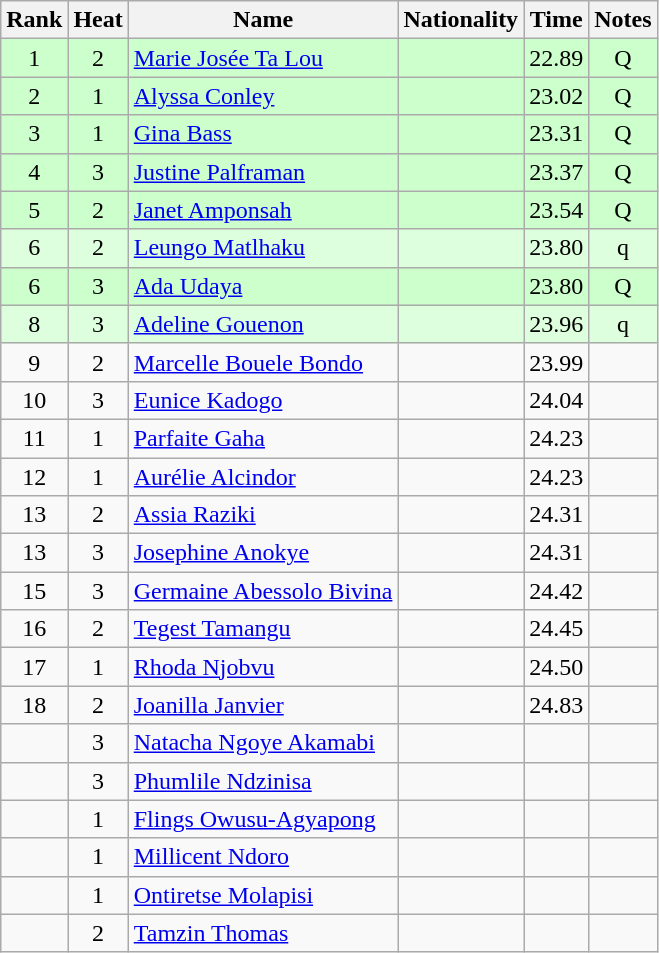<table class="wikitable sortable" style="text-align:center">
<tr>
<th>Rank</th>
<th>Heat</th>
<th>Name</th>
<th>Nationality</th>
<th>Time</th>
<th>Notes</th>
</tr>
<tr bgcolor=ccffcc>
<td>1</td>
<td>2</td>
<td align=left><a href='#'>Marie Josée Ta Lou</a></td>
<td align=left></td>
<td>22.89</td>
<td>Q</td>
</tr>
<tr bgcolor=ccffcc>
<td>2</td>
<td>1</td>
<td align=left><a href='#'>Alyssa Conley</a></td>
<td align=left></td>
<td>23.02</td>
<td>Q</td>
</tr>
<tr bgcolor=ccffcc>
<td>3</td>
<td>1</td>
<td align=left><a href='#'>Gina Bass</a></td>
<td align=left></td>
<td>23.31</td>
<td>Q</td>
</tr>
<tr bgcolor=ccffcc>
<td>4</td>
<td>3</td>
<td align=left><a href='#'>Justine Palframan</a></td>
<td align=left></td>
<td>23.37</td>
<td>Q</td>
</tr>
<tr bgcolor=ccffcc>
<td>5</td>
<td>2</td>
<td align=left><a href='#'>Janet Amponsah</a></td>
<td align=left></td>
<td>23.54</td>
<td>Q</td>
</tr>
<tr bgcolor=ddffdd>
<td>6</td>
<td>2</td>
<td align=left><a href='#'>Leungo Matlhaku</a></td>
<td align=left></td>
<td>23.80</td>
<td>q</td>
</tr>
<tr bgcolor=ccffcc>
<td>6</td>
<td>3</td>
<td align=left><a href='#'>Ada Udaya</a></td>
<td align=left></td>
<td>23.80</td>
<td>Q</td>
</tr>
<tr bgcolor=ddffdd>
<td>8</td>
<td>3</td>
<td align=left><a href='#'>Adeline Gouenon</a></td>
<td align=left></td>
<td>23.96</td>
<td>q</td>
</tr>
<tr>
<td>9</td>
<td>2</td>
<td align=left><a href='#'>Marcelle Bouele Bondo</a></td>
<td align=left></td>
<td>23.99</td>
<td></td>
</tr>
<tr>
<td>10</td>
<td>3</td>
<td align=left><a href='#'>Eunice Kadogo</a></td>
<td align=left></td>
<td>24.04</td>
<td></td>
</tr>
<tr>
<td>11</td>
<td>1</td>
<td align=left><a href='#'>Parfaite Gaha</a></td>
<td align=left></td>
<td>24.23</td>
<td></td>
</tr>
<tr>
<td>12</td>
<td>1</td>
<td align=left><a href='#'>Aurélie Alcindor</a></td>
<td align=left></td>
<td>24.23</td>
<td></td>
</tr>
<tr>
<td>13</td>
<td>2</td>
<td align=left><a href='#'>Assia Raziki</a></td>
<td align=left></td>
<td>24.31</td>
<td></td>
</tr>
<tr>
<td>13</td>
<td>3</td>
<td align=left><a href='#'>Josephine Anokye</a></td>
<td align=left></td>
<td>24.31</td>
<td></td>
</tr>
<tr>
<td>15</td>
<td>3</td>
<td align=left><a href='#'>Germaine Abessolo Bivina</a></td>
<td align=left></td>
<td>24.42</td>
<td></td>
</tr>
<tr>
<td>16</td>
<td>2</td>
<td align=left><a href='#'>Tegest Tamangu</a></td>
<td align=left></td>
<td>24.45</td>
<td></td>
</tr>
<tr>
<td>17</td>
<td>1</td>
<td align=left><a href='#'>Rhoda Njobvu</a></td>
<td align=left></td>
<td>24.50</td>
<td></td>
</tr>
<tr>
<td>18</td>
<td>2</td>
<td align=left><a href='#'>Joanilla Janvier</a></td>
<td align=left></td>
<td>24.83</td>
<td></td>
</tr>
<tr>
<td></td>
<td>3</td>
<td align=left><a href='#'>Natacha Ngoye Akamabi</a></td>
<td align=left></td>
<td></td>
<td></td>
</tr>
<tr>
<td></td>
<td>3</td>
<td align=left><a href='#'>Phumlile Ndzinisa</a></td>
<td align=left></td>
<td></td>
<td></td>
</tr>
<tr>
<td></td>
<td>1</td>
<td align=left><a href='#'>Flings Owusu-Agyapong</a></td>
<td align=left></td>
<td></td>
<td></td>
</tr>
<tr>
<td></td>
<td>1</td>
<td align=left><a href='#'>Millicent Ndoro</a></td>
<td align=left></td>
<td></td>
<td></td>
</tr>
<tr>
<td></td>
<td>1</td>
<td align=left><a href='#'>Ontiretse Molapisi</a></td>
<td align=left></td>
<td></td>
<td></td>
</tr>
<tr>
<td></td>
<td>2</td>
<td align=left><a href='#'>Tamzin Thomas</a></td>
<td align=left></td>
<td></td>
<td></td>
</tr>
</table>
